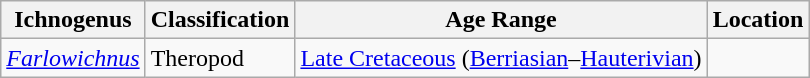<table class="wikitable">
<tr>
<th>Ichnogenus</th>
<th>Classification</th>
<th>Age Range</th>
<th>Location</th>
</tr>
<tr>
<td><em><a href='#'>Farlowichnus</a></em></td>
<td>Theropod</td>
<td><a href='#'>Late Cretaceous</a> (<a href='#'>Berriasian</a>–<a href='#'>Hauterivian</a>)</td>
<td></td>
</tr>
</table>
